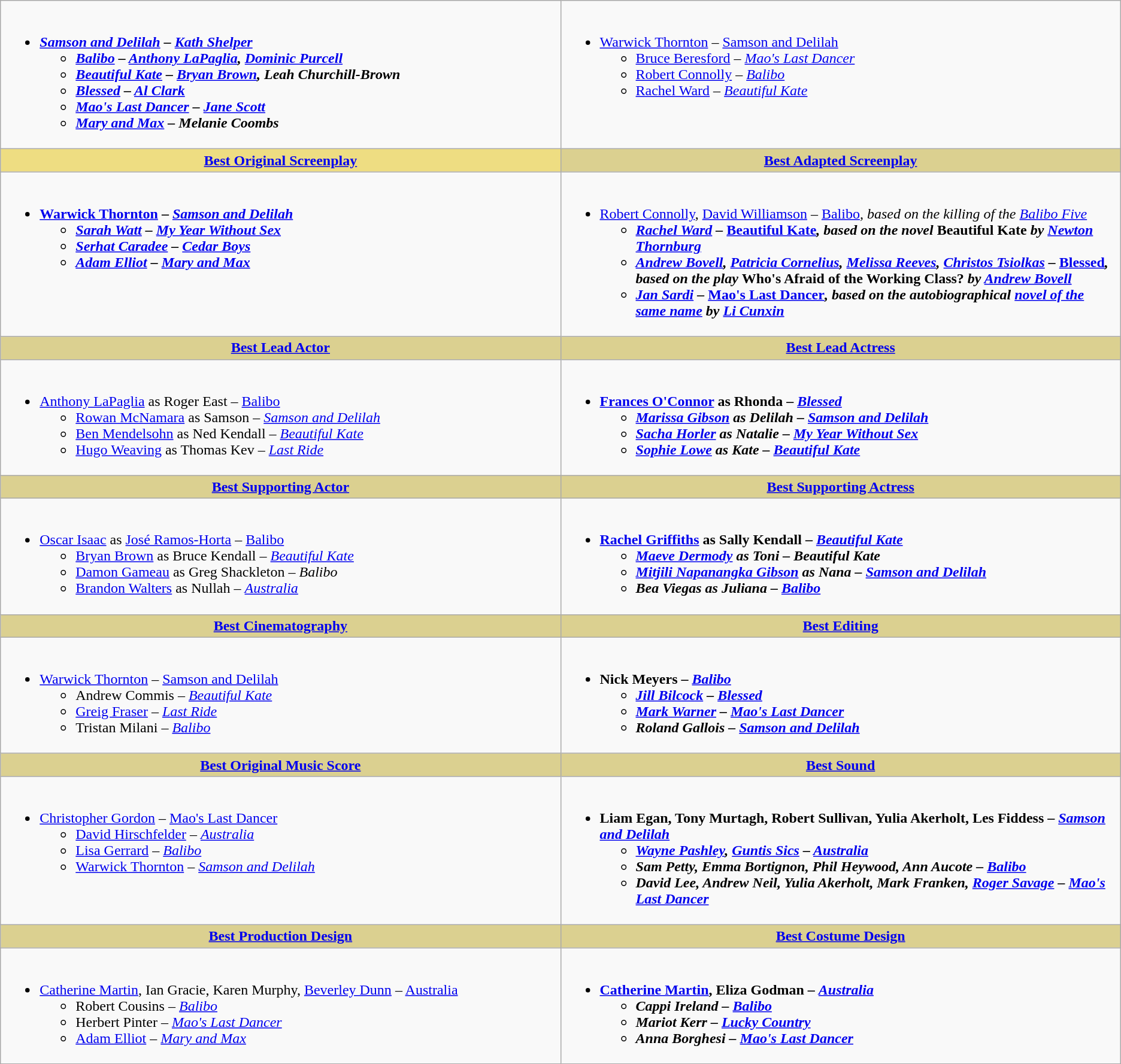<table class=wikitable style="width="150%">
<tr>
<td valign="top" width="50%"><br><ul><li><strong><em><a href='#'>Samson and Delilah</a><em> – <a href='#'>Kath Shelper</a><strong><ul><li></em><a href='#'>Balibo</a><em> – <a href='#'>Anthony LaPaglia</a>, <a href='#'>Dominic Purcell</a></li><li></em><a href='#'>Beautiful Kate</a><em> – <a href='#'>Bryan Brown</a>, Leah Churchill-Brown</li><li></em><a href='#'>Blessed</a><em> – <a href='#'>Al Clark</a></li><li></em><a href='#'>Mao's Last Dancer</a><em> – <a href='#'>Jane Scott</a></li><li></em><a href='#'>Mary and Max</a><em> – Melanie Coombs</li></ul></li></ul></td>
<td valign="top" width="50%"><br><ul><li></strong><a href='#'>Warwick Thornton</a> – </em><a href='#'>Samson and Delilah</a></em></strong><ul><li><a href='#'>Bruce Beresford</a> – <em><a href='#'>Mao's Last Dancer</a></em></li><li><a href='#'>Robert Connolly</a> – <em><a href='#'>Balibo</a></em></li><li><a href='#'>Rachel Ward</a> – <em><a href='#'>Beautiful Kate</a></em></li></ul></li></ul></td>
</tr>
<tr>
<th style="background:#eedd82;" ! style="width="50%"><a href='#'>Best Original Screenplay</a></th>
<th style="background:#DBD090;" ! style="width="50%"><a href='#'>Best Adapted Screenplay</a></th>
</tr>
<tr>
<td valign="top"><br><ul><li><strong><a href='#'>Warwick Thornton</a> – <em><a href='#'>Samson and Delilah</a><strong><em><ul><li><a href='#'>Sarah Watt</a> – </em><a href='#'>My Year Without Sex</a><em></li><li><a href='#'>Serhat Caradee</a> – </em><a href='#'>Cedar Boys</a><em></li><li><a href='#'>Adam Elliot</a> – </em><a href='#'>Mary and Max</a><em></li></ul></li></ul></td>
<td valign="top"><br><ul><li></strong><a href='#'>Robert Connolly</a>, <a href='#'>David Williamson</a> – </em><a href='#'>Balibo</a><em>, based on the killing of the <a href='#'>Balibo Five</a><strong><ul><li><a href='#'>Rachel Ward</a> – </em><a href='#'>Beautiful Kate</a><em>, based on the novel </em>Beautiful Kate<em> by <a href='#'>Newton Thornburg</a></li><li><a href='#'>Andrew Bovell</a>, <a href='#'>Patricia Cornelius</a>, <a href='#'>Melissa Reeves</a>, <a href='#'>Christos Tsiolkas</a> – </em><a href='#'>Blessed</a><em>, based on the play </em>Who's Afraid of the Working Class?<em> by <a href='#'>Andrew Bovell</a></li><li><a href='#'>Jan Sardi</a> – </em><a href='#'>Mao's Last Dancer</a><em>, based on the autobiographical <a href='#'>novel of the same name</a> by <a href='#'>Li Cunxin</a></li></ul></li></ul></td>
</tr>
<tr>
<th style="background:#DBD090;" ! style="width="50%"><a href='#'>Best Lead Actor</a></th>
<th style="background:#DBD090;" ! style="width="50%"><a href='#'>Best Lead Actress</a></th>
</tr>
<tr>
<td valign="top"><br><ul><li></strong><a href='#'>Anthony LaPaglia</a> as Roger East – </em><a href='#'>Balibo</a></em></strong><ul><li><a href='#'>Rowan McNamara</a> as Samson – <em><a href='#'>Samson and Delilah</a></em></li><li><a href='#'>Ben Mendelsohn</a> as Ned Kendall – <em><a href='#'>Beautiful Kate</a></em></li><li><a href='#'>Hugo Weaving</a> as Thomas Kev – <em><a href='#'>Last Ride</a></em></li></ul></li></ul></td>
<td valign="top"><br><ul><li><strong><a href='#'>Frances O'Connor</a> as Rhonda – <em><a href='#'>Blessed</a><strong><em><ul><li><a href='#'>Marissa Gibson</a> as Delilah – </em><a href='#'>Samson and Delilah</a><em></li><li><a href='#'>Sacha Horler</a> as Natalie – </em><a href='#'>My Year Without Sex</a><em></li><li><a href='#'>Sophie Lowe</a> as Kate – </em><a href='#'>Beautiful Kate</a><em></li></ul></li></ul></td>
</tr>
<tr>
<th style="background:#DBD090;" ! style="width="50%"><a href='#'>Best Supporting Actor</a></th>
<th style="background:#DBD090;" ! style="width="50%"><a href='#'>Best Supporting Actress</a></th>
</tr>
<tr>
<td valign="top"><br><ul><li></strong><a href='#'>Oscar Isaac</a> as <a href='#'>José Ramos-Horta</a> – </em><a href='#'>Balibo</a></em></strong><ul><li><a href='#'>Bryan Brown</a> as Bruce Kendall – <em><a href='#'>Beautiful Kate</a></em></li><li><a href='#'>Damon Gameau</a> as Greg Shackleton – <em>Balibo</em></li><li><a href='#'>Brandon Walters</a> as Nullah – <em><a href='#'>Australia</a></em></li></ul></li></ul></td>
<td valign="top"><br><ul><li><strong><a href='#'>Rachel Griffiths</a> as Sally Kendall – <em><a href='#'>Beautiful Kate</a><strong><em><ul><li><a href='#'>Maeve Dermody</a> as Toni – </em>Beautiful Kate<em></li><li><a href='#'>Mitjili Napanangka Gibson</a> as Nana – </em><a href='#'>Samson and Delilah</a><em></li><li>Bea Viegas as Juliana – </em><a href='#'>Balibo</a><em></li></ul></li></ul></td>
</tr>
<tr>
<th style="background:#DBD090;" ! style="width="50%"><a href='#'>Best Cinematography</a></th>
<th style="background:#DBD090;" ! style="width="50%"><a href='#'>Best Editing</a></th>
</tr>
<tr>
<td valign="top"><br><ul><li></strong><a href='#'>Warwick Thornton</a> – </em><a href='#'>Samson and Delilah</a></em></strong><ul><li>Andrew Commis – <em><a href='#'>Beautiful Kate</a></em></li><li><a href='#'>Greig Fraser</a> – <em><a href='#'>Last Ride</a></em></li><li>Tristan Milani – <em><a href='#'>Balibo</a></em></li></ul></li></ul></td>
<td valign="top"><br><ul><li><strong>Nick Meyers – <em><a href='#'>Balibo</a><strong><em><ul><li><a href='#'>Jill Bilcock</a> – </em><a href='#'>Blessed</a><em></li><li><a href='#'>Mark Warner</a> – </em><a href='#'>Mao's Last Dancer</a><em></li><li>Roland Gallois – </em><a href='#'>Samson and Delilah</a><em></li></ul></li></ul></td>
</tr>
<tr>
<th style="background:#DBD090;" ! style="width="50%"><a href='#'>Best Original Music Score</a></th>
<th style="background:#DBD090;" ! style="width="50%"><a href='#'>Best Sound</a></th>
</tr>
<tr>
<td valign="top"><br><ul><li></strong><a href='#'>Christopher Gordon</a> – </em><a href='#'>Mao's Last Dancer</a></em></strong><ul><li><a href='#'>David Hirschfelder</a> – <em><a href='#'>Australia</a></em></li><li><a href='#'>Lisa Gerrard</a> – <em><a href='#'>Balibo</a></em></li><li><a href='#'>Warwick Thornton</a> – <em><a href='#'>Samson and Delilah</a></em></li></ul></li></ul></td>
<td valign="top"><br><ul><li><strong>Liam Egan, Tony Murtagh, Robert Sullivan, Yulia Akerholt, Les Fiddess – <em><a href='#'>Samson and Delilah</a><strong><em><ul><li><a href='#'>Wayne Pashley</a>, <a href='#'>Guntis Sics</a> – </em><a href='#'>Australia</a><em></li><li>Sam Petty, Emma Bortignon, Phil Heywood, Ann Aucote – </em><a href='#'>Balibo</a><em></li><li>David Lee, Andrew Neil, Yulia Akerholt, Mark Franken, <a href='#'>Roger Savage</a> – </em><a href='#'>Mao's Last Dancer</a><em></li></ul></li></ul></td>
</tr>
<tr>
<th style="background:#DBD090;" ! style="width="50%"><a href='#'>Best Production Design</a></th>
<th style="background:#DBD090;" ! style="width="50%"><a href='#'>Best Costume Design</a></th>
</tr>
<tr>
<td valign="top"><br><ul><li></strong><a href='#'>Catherine Martin</a>, Ian Gracie, Karen Murphy, <a href='#'>Beverley Dunn</a> – </em><a href='#'>Australia</a></em></strong><ul><li>Robert Cousins – <em><a href='#'>Balibo</a></em></li><li>Herbert Pinter – <em><a href='#'>Mao's Last Dancer</a></em></li><li><a href='#'>Adam Elliot</a> – <em><a href='#'>Mary and Max</a></em></li></ul></li></ul></td>
<td valign="top"><br><ul><li><strong><a href='#'>Catherine Martin</a>, Eliza Godman – <em><a href='#'>Australia</a><strong><em><ul><li>Cappi Ireland – </em><a href='#'>Balibo</a><em></li><li>Mariot Kerr – </em><a href='#'>Lucky Country</a><em></li><li>Anna Borghesi – </em><a href='#'>Mao's Last Dancer</a><em></li></ul></li></ul></td>
</tr>
</table>
